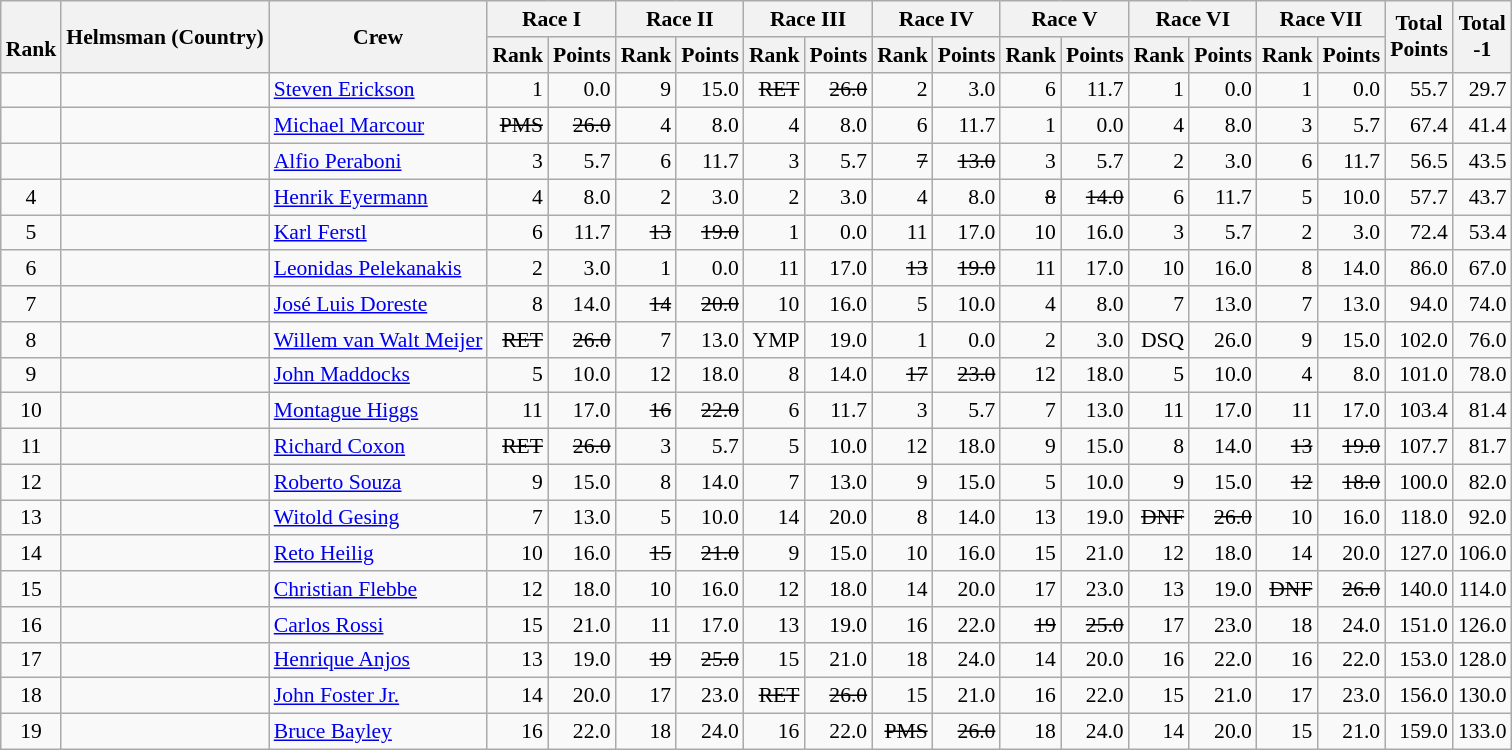<table class="wikitable" style="text-align:right; font-size:90%">
<tr>
<th rowspan="2"><br>Rank</th>
<th rowspan="2">Helmsman (Country)</th>
<th rowspan="2">Crew</th>
<th colspan="2">Race I</th>
<th colspan="2">Race II</th>
<th colspan="2">Race III</th>
<th colspan="2">Race IV</th>
<th colspan="2">Race V</th>
<th colspan="2">Race VI</th>
<th colspan="2">Race VII</th>
<th rowspan="2">Total <br>Points <br> </th>
<th rowspan="2">Total<br>-1<br> </th>
</tr>
<tr>
<th>Rank</th>
<th>Points</th>
<th>Rank</th>
<th>Points</th>
<th>Rank</th>
<th>Points</th>
<th>Rank</th>
<th>Points</th>
<th>Rank</th>
<th>Points</th>
<th>Rank</th>
<th>Points</th>
<th>Rank</th>
<th>Points</th>
</tr>
<tr style="vertical-align:top;">
<td align=center></td>
<td align=left></td>
<td align=left><a href='#'>Steven Erickson</a> </td>
<td>1</td>
<td>0.0</td>
<td>9</td>
<td>15.0</td>
<td><s>RET</s></td>
<td><s>26.0</s></td>
<td>2</td>
<td>3.0</td>
<td>6</td>
<td>11.7</td>
<td>1</td>
<td>0.0</td>
<td>1</td>
<td>0.0</td>
<td>55.7</td>
<td>29.7</td>
</tr>
<tr>
<td align=center></td>
<td align=left></td>
<td align=left><a href='#'>Michael Marcour</a> </td>
<td><s>PMS</s></td>
<td><s>26.0</s></td>
<td>4</td>
<td>8.0</td>
<td>4</td>
<td>8.0</td>
<td>6</td>
<td>11.7</td>
<td>1</td>
<td>0.0</td>
<td>4</td>
<td>8.0</td>
<td>3</td>
<td>5.7</td>
<td>67.4</td>
<td>41.4</td>
</tr>
<tr>
<td align=center></td>
<td align=left></td>
<td align=left><a href='#'>Alfio Peraboni</a> </td>
<td>3</td>
<td>5.7</td>
<td>6</td>
<td>11.7</td>
<td>3</td>
<td>5.7</td>
<td><s>7</s></td>
<td><s>13.0</s></td>
<td>3</td>
<td>5.7</td>
<td>2</td>
<td>3.0</td>
<td>6</td>
<td>11.7</td>
<td>56.5</td>
<td>43.5</td>
</tr>
<tr>
<td align=center>4</td>
<td align=left></td>
<td align=left><a href='#'>Henrik Eyermann</a> </td>
<td>4</td>
<td>8.0</td>
<td>2</td>
<td>3.0</td>
<td>2</td>
<td>3.0</td>
<td>4</td>
<td>8.0</td>
<td><s>8</s></td>
<td><s>14.0</s></td>
<td>6</td>
<td>11.7</td>
<td>5</td>
<td>10.0</td>
<td>57.7</td>
<td>43.7</td>
</tr>
<tr>
<td align=center>5</td>
<td align=left></td>
<td align=left><a href='#'>Karl Ferstl</a> </td>
<td>6</td>
<td>11.7</td>
<td><s>13</s></td>
<td><s>19.0</s></td>
<td>1</td>
<td>0.0</td>
<td>11</td>
<td>17.0</td>
<td>10</td>
<td>16.0</td>
<td>3</td>
<td>5.7</td>
<td>2</td>
<td>3.0</td>
<td>72.4</td>
<td>53.4</td>
</tr>
<tr>
<td align=center>6</td>
<td align=left></td>
<td align=left><a href='#'>Leonidas Pelekanakis</a> </td>
<td>2</td>
<td>3.0</td>
<td>1</td>
<td>0.0</td>
<td>11</td>
<td>17.0</td>
<td><s>13</s></td>
<td><s>19.0</s></td>
<td>11</td>
<td>17.0</td>
<td>10</td>
<td>16.0</td>
<td>8</td>
<td>14.0</td>
<td>86.0</td>
<td>67.0</td>
</tr>
<tr>
<td align=center>7</td>
<td align=left></td>
<td align=left><a href='#'>José Luis Doreste</a> </td>
<td>8</td>
<td>14.0</td>
<td><s>14</s></td>
<td><s>20.0</s></td>
<td>10</td>
<td>16.0</td>
<td>5</td>
<td>10.0</td>
<td>4</td>
<td>8.0</td>
<td>7</td>
<td>13.0</td>
<td>7</td>
<td>13.0</td>
<td>94.0</td>
<td>74.0</td>
</tr>
<tr>
<td align=center>8</td>
<td align=left></td>
<td align=left><a href='#'>Willem van Walt Meijer</a> </td>
<td><s>RET</s></td>
<td><s>26.0</s></td>
<td>7</td>
<td>13.0</td>
<td>YMP</td>
<td>19.0</td>
<td>1</td>
<td>0.0</td>
<td>2</td>
<td>3.0</td>
<td>DSQ</td>
<td>26.0</td>
<td>9</td>
<td>15.0</td>
<td>102.0</td>
<td>76.0</td>
</tr>
<tr>
<td align=center>9</td>
<td align=left></td>
<td align=left><a href='#'>John Maddocks</a> </td>
<td>5</td>
<td>10.0</td>
<td>12</td>
<td>18.0</td>
<td>8</td>
<td>14.0</td>
<td><s>17</s></td>
<td><s>23.0</s></td>
<td>12</td>
<td>18.0</td>
<td>5</td>
<td>10.0</td>
<td>4</td>
<td>8.0</td>
<td>101.0</td>
<td>78.0</td>
</tr>
<tr>
<td align=center>10</td>
<td align=left></td>
<td align=left><a href='#'>Montague Higgs</a> </td>
<td>11</td>
<td>17.0</td>
<td><s>16</s></td>
<td><s>22.0</s></td>
<td>6</td>
<td>11.7</td>
<td>3</td>
<td>5.7</td>
<td>7</td>
<td>13.0</td>
<td>11</td>
<td>17.0</td>
<td>11</td>
<td>17.0</td>
<td>103.4</td>
<td>81.4</td>
</tr>
<tr>
<td align=center>11</td>
<td align=left></td>
<td align=left><a href='#'>Richard Coxon</a> </td>
<td><s>RET</s></td>
<td><s>26.0</s></td>
<td>3</td>
<td>5.7</td>
<td>5</td>
<td>10.0</td>
<td>12</td>
<td>18.0</td>
<td>9</td>
<td>15.0</td>
<td>8</td>
<td>14.0</td>
<td><s>13</s></td>
<td><s>19.0</s></td>
<td>107.7</td>
<td>81.7</td>
</tr>
<tr>
<td align=center>12</td>
<td align=left></td>
<td align=left><a href='#'>Roberto Souza</a> </td>
<td>9</td>
<td>15.0</td>
<td>8</td>
<td>14.0</td>
<td>7</td>
<td>13.0</td>
<td>9</td>
<td>15.0</td>
<td>5</td>
<td>10.0</td>
<td>9</td>
<td>15.0</td>
<td><s>12</s></td>
<td><s>18.0</s></td>
<td>100.0</td>
<td>82.0</td>
</tr>
<tr>
<td align=center>13</td>
<td align=left></td>
<td align=left><a href='#'>Witold Gesing</a> </td>
<td>7</td>
<td>13.0</td>
<td>5</td>
<td>10.0</td>
<td>14</td>
<td>20.0</td>
<td>8</td>
<td>14.0</td>
<td>13</td>
<td>19.0</td>
<td><s>DNF</s></td>
<td><s>26.0</s></td>
<td>10</td>
<td>16.0</td>
<td>118.0</td>
<td>92.0</td>
</tr>
<tr>
<td align=center>14</td>
<td align=left></td>
<td align=left><a href='#'>Reto Heilig</a> </td>
<td>10</td>
<td>16.0</td>
<td><s>15</s></td>
<td><s>21.0</s></td>
<td>9</td>
<td>15.0</td>
<td>10</td>
<td>16.0</td>
<td>15</td>
<td>21.0</td>
<td>12</td>
<td>18.0</td>
<td>14</td>
<td>20.0</td>
<td>127.0</td>
<td>106.0</td>
</tr>
<tr>
<td align=center>15</td>
<td align=left></td>
<td align=left><a href='#'>Christian Flebbe</a> </td>
<td>12</td>
<td>18.0</td>
<td>10</td>
<td>16.0</td>
<td>12</td>
<td>18.0</td>
<td>14</td>
<td>20.0</td>
<td>17</td>
<td>23.0</td>
<td>13</td>
<td>19.0</td>
<td><s>DNF</s></td>
<td><s>26.0</s></td>
<td>140.0</td>
<td>114.0</td>
</tr>
<tr>
<td align=center>16</td>
<td align=left></td>
<td align=left><a href='#'>Carlos Rossi</a> </td>
<td>15</td>
<td>21.0</td>
<td>11</td>
<td>17.0</td>
<td>13</td>
<td>19.0</td>
<td>16</td>
<td>22.0</td>
<td><s>19</s></td>
<td><s>25.0</s></td>
<td>17</td>
<td>23.0</td>
<td>18</td>
<td>24.0</td>
<td>151.0</td>
<td>126.0</td>
</tr>
<tr>
<td align=center>17</td>
<td align=left></td>
<td align=left><a href='#'>Henrique Anjos</a> </td>
<td>13</td>
<td>19.0</td>
<td><s>19</s></td>
<td><s>25.0</s></td>
<td>15</td>
<td>21.0</td>
<td>18</td>
<td>24.0</td>
<td>14</td>
<td>20.0</td>
<td>16</td>
<td>22.0</td>
<td>16</td>
<td>22.0</td>
<td>153.0</td>
<td>128.0</td>
</tr>
<tr>
<td align=center>18</td>
<td align=left></td>
<td align=left><a href='#'>John Foster Jr.</a> </td>
<td>14</td>
<td>20.0</td>
<td>17</td>
<td>23.0</td>
<td><s>RET</s></td>
<td><s>26.0</s></td>
<td>15</td>
<td>21.0</td>
<td>16</td>
<td>22.0</td>
<td>15</td>
<td>21.0</td>
<td>17</td>
<td>23.0</td>
<td>156.0</td>
<td>130.0</td>
</tr>
<tr>
<td align=center>19</td>
<td align=left></td>
<td align=left><a href='#'>Bruce Bayley</a> </td>
<td>16</td>
<td>22.0</td>
<td>18</td>
<td>24.0</td>
<td>16</td>
<td>22.0</td>
<td><s>PMS</s></td>
<td><s>26.0</s></td>
<td>18</td>
<td>24.0</td>
<td>14</td>
<td>20.0</td>
<td>15</td>
<td>21.0</td>
<td>159.0</td>
<td>133.0</td>
</tr>
</table>
